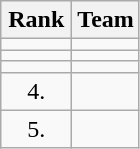<table class="wikitable" style="text-align: center;">
<tr>
<th width=40>Rank</th>
<th>Team</th>
</tr>
<tr align=center>
<td></td>
<td style="text-align:left;"></td>
</tr>
<tr align=center>
<td></td>
<td style="text-align:left;"></td>
</tr>
<tr align=center>
<td></td>
<td style="text-align:left;"></td>
</tr>
<tr align=center>
<td>4.</td>
<td style="text-align:left;"></td>
</tr>
<tr align=center>
<td>5.</td>
<td style="text-align:left;"></td>
</tr>
</table>
